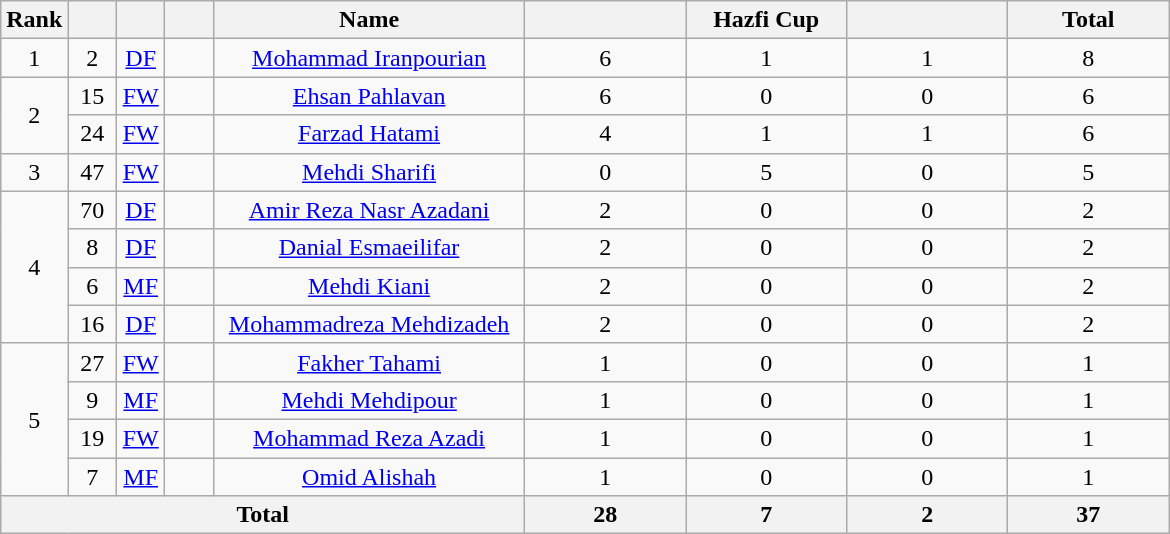<table class="wikitable" style="text-align:center">
<tr>
<th width=25>Rank</th>
<th width=25></th>
<th width=25></th>
<th width=25></th>
<th width=200>Name</th>
<th width=100></th>
<th width=100>Hazfi Cup</th>
<th width=100></th>
<th width=100>Total</th>
</tr>
<tr>
<td rowspan=1>1</td>
<td>2</td>
<td><a href='#'>DF</a></td>
<td></td>
<td><a href='#'>Mohammad Iranpourian</a></td>
<td>6</td>
<td>1</td>
<td>1</td>
<td>8</td>
</tr>
<tr>
<td rowspan=2>2</td>
<td>15</td>
<td><a href='#'>FW</a></td>
<td></td>
<td><a href='#'>Ehsan Pahlavan</a></td>
<td>6</td>
<td>0</td>
<td>0</td>
<td>6</td>
</tr>
<tr>
<td>24</td>
<td><a href='#'>FW</a></td>
<td></td>
<td><a href='#'>Farzad Hatami</a></td>
<td>4</td>
<td>1</td>
<td>1</td>
<td>6</td>
</tr>
<tr>
<td rowspan=1>3</td>
<td>47</td>
<td><a href='#'>FW</a></td>
<td></td>
<td><a href='#'>Mehdi Sharifi</a></td>
<td>0</td>
<td>5</td>
<td>0</td>
<td>5</td>
</tr>
<tr>
<td rowspan=4>4</td>
<td>70</td>
<td><a href='#'>DF</a></td>
<td></td>
<td><a href='#'>Amir Reza Nasr Azadani</a></td>
<td>2</td>
<td>0</td>
<td>0</td>
<td>2</td>
</tr>
<tr>
<td>8</td>
<td><a href='#'>DF</a></td>
<td></td>
<td><a href='#'>Danial Esmaeilifar</a></td>
<td>2</td>
<td>0</td>
<td>0</td>
<td>2</td>
</tr>
<tr>
<td>6</td>
<td><a href='#'>MF</a></td>
<td></td>
<td><a href='#'>Mehdi Kiani</a></td>
<td>2</td>
<td>0</td>
<td>0</td>
<td>2</td>
</tr>
<tr>
<td>16</td>
<td><a href='#'>DF</a></td>
<td></td>
<td><a href='#'>Mohammadreza Mehdizadeh</a></td>
<td>2</td>
<td>0</td>
<td>0</td>
<td>2</td>
</tr>
<tr>
<td rowspan=4>5</td>
<td>27</td>
<td><a href='#'>FW</a></td>
<td></td>
<td><a href='#'>Fakher Tahami</a></td>
<td>1</td>
<td>0</td>
<td>0</td>
<td>1</td>
</tr>
<tr>
<td>9</td>
<td><a href='#'>MF</a></td>
<td></td>
<td><a href='#'>Mehdi Mehdipour</a></td>
<td>1</td>
<td>0</td>
<td>0</td>
<td>1</td>
</tr>
<tr>
<td>19</td>
<td><a href='#'>FW</a></td>
<td></td>
<td><a href='#'>Mohammad Reza Azadi</a></td>
<td>1</td>
<td>0</td>
<td>0</td>
<td>1</td>
</tr>
<tr>
<td>7</td>
<td><a href='#'>MF</a></td>
<td></td>
<td><a href='#'>Omid Alishah</a></td>
<td>1</td>
<td>0</td>
<td>0</td>
<td>1</td>
</tr>
<tr>
<th align=center colspan=5>Total</th>
<th align=center>28</th>
<th align=center>7</th>
<th align=center>2</th>
<th align=center>37</th>
</tr>
</table>
